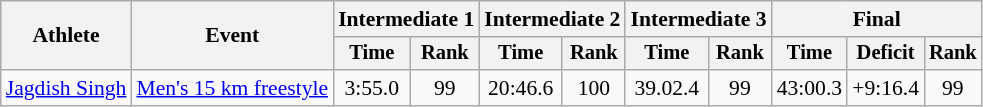<table class="wikitable" style="font-size:90%">
<tr>
<th rowspan="2">Athlete</th>
<th rowspan="2">Event</th>
<th colspan="2">Intermediate 1</th>
<th colspan="2">Intermediate 2</th>
<th colspan="2">Intermediate 3</th>
<th colspan="3">Final</th>
</tr>
<tr style="font-size:95%">
<th>Time</th>
<th>Rank</th>
<th>Time</th>
<th>Rank</th>
<th>Time</th>
<th>Rank</th>
<th>Time</th>
<th>Deficit</th>
<th>Rank</th>
</tr>
<tr align=center>
<td align=left><a href='#'>Jagdish Singh</a></td>
<td align=left><a href='#'>Men's 15 km freestyle</a></td>
<td>3:55.0</td>
<td>99</td>
<td>20:46.6</td>
<td>100</td>
<td>39.02.4</td>
<td>99</td>
<td>43:00.3</td>
<td>+9:16.4</td>
<td>99</td>
</tr>
</table>
